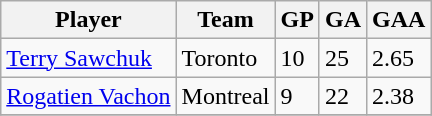<table class="wikitable">
<tr>
<th>Player</th>
<th>Team</th>
<th>GP</th>
<th>GA</th>
<th>GAA</th>
</tr>
<tr>
<td><a href='#'>Terry Sawchuk</a></td>
<td>Toronto</td>
<td>10</td>
<td>25</td>
<td>2.65</td>
</tr>
<tr>
<td><a href='#'>Rogatien Vachon</a></td>
<td>Montreal</td>
<td>9</td>
<td>22</td>
<td>2.38</td>
</tr>
<tr>
</tr>
</table>
